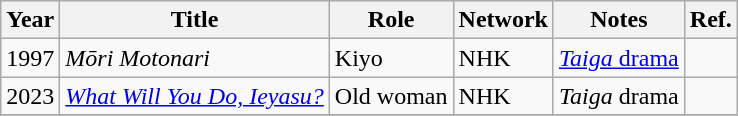<table class="wikitable">
<tr>
<th>Year</th>
<th>Title</th>
<th>Role</th>
<th>Network</th>
<th>Notes</th>
<th>Ref.</th>
</tr>
<tr>
<td>1997</td>
<td><em>Mōri Motonari</em></td>
<td>Kiyo</td>
<td>NHK</td>
<td><a href='#'><em>Taiga</em> drama</a></td>
<td></td>
</tr>
<tr>
<td>2023</td>
<td><em><a href='#'>What Will You Do, Ieyasu?</a></em></td>
<td>Old woman</td>
<td>NHK</td>
<td><em>Taiga</em> drama</td>
<td></td>
</tr>
<tr>
</tr>
</table>
